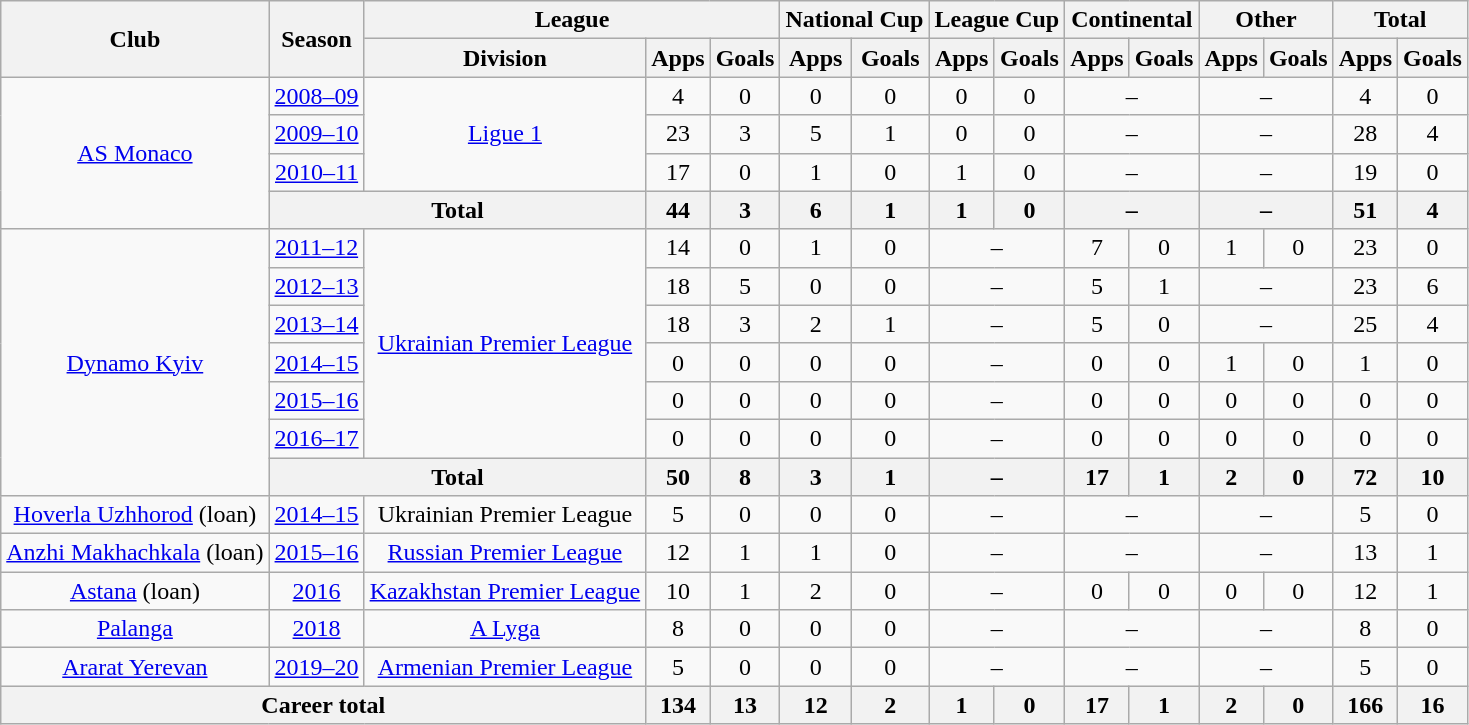<table class="wikitable" style="text-align: center;">
<tr>
<th rowspan="2">Club</th>
<th rowspan="2">Season</th>
<th colspan="3">League</th>
<th colspan="2">National Cup</th>
<th colspan="2">League Cup</th>
<th colspan="2">Continental</th>
<th colspan="2">Other</th>
<th colspan="2">Total</th>
</tr>
<tr>
<th>Division</th>
<th>Apps</th>
<th>Goals</th>
<th>Apps</th>
<th>Goals</th>
<th>Apps</th>
<th>Goals</th>
<th>Apps</th>
<th>Goals</th>
<th>Apps</th>
<th>Goals</th>
<th>Apps</th>
<th>Goals</th>
</tr>
<tr>
<td rowspan="4" valign="center"><a href='#'>AS Monaco</a></td>
<td><a href='#'>2008–09</a></td>
<td rowspan="3" valign="center"><a href='#'>Ligue 1</a></td>
<td>4</td>
<td>0</td>
<td>0</td>
<td>0</td>
<td>0</td>
<td>0</td>
<td colspan="2">–</td>
<td colspan="2">–</td>
<td>4</td>
<td>0</td>
</tr>
<tr>
<td><a href='#'>2009–10</a></td>
<td>23</td>
<td>3</td>
<td>5</td>
<td>1</td>
<td>0</td>
<td>0</td>
<td colspan="2">–</td>
<td colspan="2">–</td>
<td>28</td>
<td>4</td>
</tr>
<tr>
<td><a href='#'>2010–11</a></td>
<td>17</td>
<td>0</td>
<td>1</td>
<td>0</td>
<td>1</td>
<td>0</td>
<td colspan="2">–</td>
<td colspan="2">–</td>
<td>19</td>
<td>0</td>
</tr>
<tr>
<th colspan="2">Total</th>
<th>44</th>
<th>3</th>
<th>6</th>
<th>1</th>
<th>1</th>
<th>0</th>
<th colspan="2">–</th>
<th colspan="2">–</th>
<th>51</th>
<th>4</th>
</tr>
<tr>
<td rowspan="7" valign="center"><a href='#'>Dynamo Kyiv</a></td>
<td><a href='#'>2011–12</a></td>
<td rowspan="6" valign="center"><a href='#'>Ukrainian Premier League</a></td>
<td>14</td>
<td>0</td>
<td>1</td>
<td>0</td>
<td colspan="2">–</td>
<td>7</td>
<td>0</td>
<td>1</td>
<td>0</td>
<td>23</td>
<td>0</td>
</tr>
<tr>
<td><a href='#'>2012–13</a></td>
<td>18</td>
<td>5</td>
<td>0</td>
<td>0</td>
<td colspan="2">–</td>
<td>5</td>
<td>1</td>
<td colspan="2">–</td>
<td>23</td>
<td>6</td>
</tr>
<tr>
<td><a href='#'>2013–14</a></td>
<td>18</td>
<td>3</td>
<td>2</td>
<td>1</td>
<td colspan="2">–</td>
<td>5</td>
<td>0</td>
<td colspan="2">–</td>
<td>25</td>
<td>4</td>
</tr>
<tr>
<td><a href='#'>2014–15</a></td>
<td>0</td>
<td>0</td>
<td>0</td>
<td>0</td>
<td colspan="2">–</td>
<td>0</td>
<td>0</td>
<td>1</td>
<td>0</td>
<td>1</td>
<td>0</td>
</tr>
<tr>
<td><a href='#'>2015–16</a></td>
<td>0</td>
<td>0</td>
<td>0</td>
<td>0</td>
<td colspan="2">–</td>
<td>0</td>
<td>0</td>
<td>0</td>
<td>0</td>
<td>0</td>
<td>0</td>
</tr>
<tr>
<td><a href='#'>2016–17</a></td>
<td>0</td>
<td>0</td>
<td>0</td>
<td>0</td>
<td colspan="2">–</td>
<td>0</td>
<td>0</td>
<td>0</td>
<td>0</td>
<td>0</td>
<td>0</td>
</tr>
<tr>
<th colspan="2">Total</th>
<th>50</th>
<th>8</th>
<th>3</th>
<th>1</th>
<th colspan="2">–</th>
<th>17</th>
<th>1</th>
<th>2</th>
<th>0</th>
<th>72</th>
<th>10</th>
</tr>
<tr>
<td valign="center"><a href='#'>Hoverla Uzhhorod</a> (loan)</td>
<td><a href='#'>2014–15</a></td>
<td>Ukrainian Premier League</td>
<td>5</td>
<td>0</td>
<td>0</td>
<td>0</td>
<td colspan="2">–</td>
<td colspan="2">–</td>
<td colspan="2">–</td>
<td>5</td>
<td>0</td>
</tr>
<tr>
<td valign="center"><a href='#'>Anzhi Makhachkala</a> (loan)</td>
<td><a href='#'>2015–16</a></td>
<td><a href='#'>Russian Premier League</a></td>
<td>12</td>
<td>1</td>
<td>1</td>
<td>0</td>
<td colspan="2">–</td>
<td colspan="2">–</td>
<td colspan="2">–</td>
<td>13</td>
<td>1</td>
</tr>
<tr>
<td valign="center"><a href='#'>Astana</a> (loan)</td>
<td><a href='#'>2016</a></td>
<td><a href='#'>Kazakhstan Premier League</a></td>
<td>10</td>
<td>1</td>
<td>2</td>
<td>0</td>
<td colspan="2">–</td>
<td>0</td>
<td>0</td>
<td>0</td>
<td>0</td>
<td>12</td>
<td>1</td>
</tr>
<tr>
<td valign="center"><a href='#'>Palanga</a></td>
<td><a href='#'>2018</a></td>
<td><a href='#'>A Lyga</a></td>
<td>8</td>
<td>0</td>
<td>0</td>
<td>0</td>
<td colspan="2">–</td>
<td colspan="2">–</td>
<td colspan="2">–</td>
<td>8</td>
<td>0</td>
</tr>
<tr>
<td valign="center"><a href='#'>Ararat Yerevan</a></td>
<td><a href='#'>2019–20</a></td>
<td><a href='#'>Armenian Premier League</a></td>
<td>5</td>
<td>0</td>
<td>0</td>
<td>0</td>
<td colspan="2">–</td>
<td colspan="2">–</td>
<td colspan="2">–</td>
<td>5</td>
<td>0</td>
</tr>
<tr>
<th colspan="3">Career total</th>
<th>134</th>
<th>13</th>
<th>12</th>
<th>2</th>
<th>1</th>
<th>0</th>
<th>17</th>
<th>1</th>
<th>2</th>
<th>0</th>
<th>166</th>
<th>16</th>
</tr>
</table>
